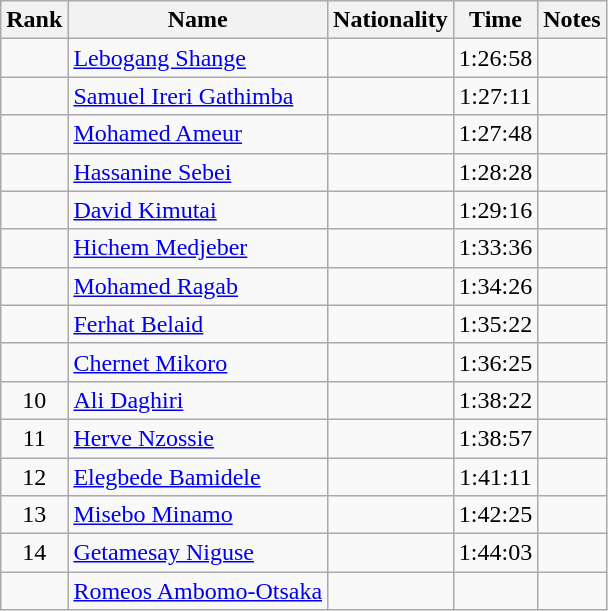<table class="wikitable sortable" style="text-align:center">
<tr>
<th>Rank</th>
<th>Name</th>
<th>Nationality</th>
<th>Time</th>
<th>Notes</th>
</tr>
<tr>
<td></td>
<td align=left><a href='#'>Lebogang Shange</a></td>
<td align=left></td>
<td>1:26:58</td>
<td></td>
</tr>
<tr>
<td></td>
<td align=left><a href='#'>Samuel Ireri Gathimba</a></td>
<td align=left></td>
<td>1:27:11</td>
<td></td>
</tr>
<tr>
<td></td>
<td align=left><a href='#'>Mohamed Ameur</a></td>
<td align=left></td>
<td>1:27:48</td>
<td></td>
</tr>
<tr>
<td></td>
<td align=left><a href='#'>Hassanine Sebei</a></td>
<td align=left></td>
<td>1:28:28</td>
<td></td>
</tr>
<tr>
<td></td>
<td align=left><a href='#'>David Kimutai</a></td>
<td align=left></td>
<td>1:29:16</td>
<td></td>
</tr>
<tr>
<td></td>
<td align=left><a href='#'>Hichem Medjeber</a></td>
<td align=left></td>
<td>1:33:36</td>
<td></td>
</tr>
<tr>
<td></td>
<td align=left><a href='#'>Mohamed Ragab</a></td>
<td align=left></td>
<td>1:34:26</td>
<td></td>
</tr>
<tr>
<td></td>
<td align=left><a href='#'>Ferhat Belaid</a></td>
<td align=left></td>
<td>1:35:22</td>
<td></td>
</tr>
<tr>
<td></td>
<td align=left><a href='#'>Chernet Mikoro</a></td>
<td align=left></td>
<td>1:36:25</td>
<td></td>
</tr>
<tr>
<td>10</td>
<td align=left><a href='#'>Ali Daghiri</a></td>
<td align=left></td>
<td>1:38:22</td>
<td></td>
</tr>
<tr>
<td>11</td>
<td align=left><a href='#'>Herve Nzossie</a></td>
<td align=left></td>
<td>1:38:57</td>
<td></td>
</tr>
<tr>
<td>12</td>
<td align=left><a href='#'>Elegbede Bamidele</a></td>
<td align=left></td>
<td>1:41:11</td>
<td></td>
</tr>
<tr>
<td>13</td>
<td align=left><a href='#'>Misebo Minamo</a></td>
<td align=left></td>
<td>1:42:25</td>
<td></td>
</tr>
<tr>
<td>14</td>
<td align=left><a href='#'>Getamesay Niguse</a></td>
<td align=left></td>
<td>1:44:03</td>
<td></td>
</tr>
<tr>
<td></td>
<td align=left><a href='#'>Romeos Ambomo-Otsaka</a></td>
<td align=left></td>
<td></td>
<td></td>
</tr>
</table>
